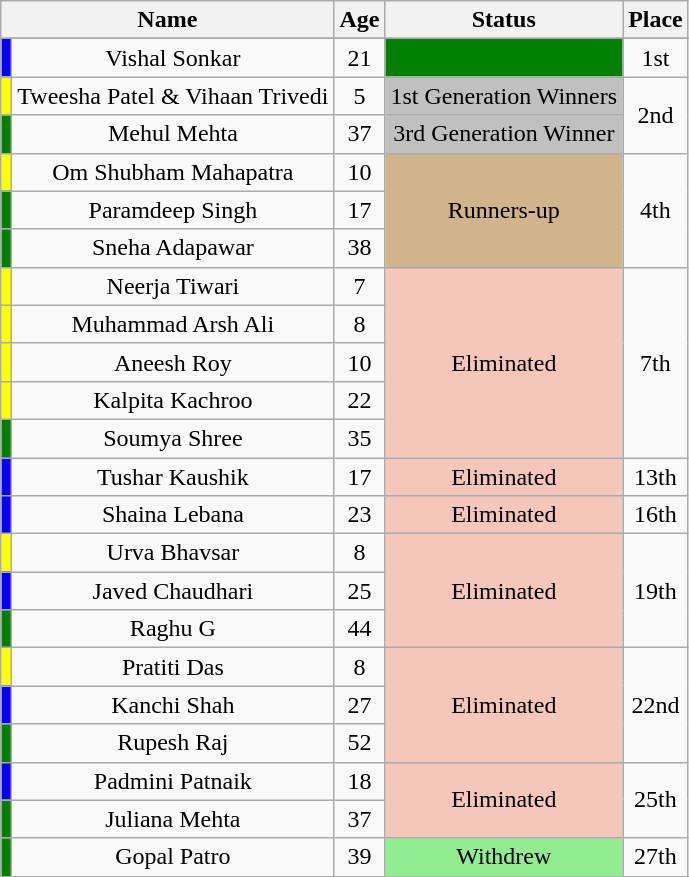<table class="wikitable sortable" style="text-align:center;">
<tr>
<th colspan="2">Name</th>
<th>Age</th>
<th>Status</th>
<th>Place</th>
</tr>
<tr>
</tr>
<tr>
<td style="background:blue;"></td>
<td>Vishal Sonkar</td>
<td>21</td>
<td style="background:green;; text-align:center;"></td>
<td>1st</td>
</tr>
<tr>
<td style="background:yellow;"></td>
<td>Tweesha Patel & Vihaan Trivedi</td>
<td>5</td>
<td style="background: silver;; text-align:center;">1st Generation Winners<br></td>
<td rowspan="2">2nd</td>
</tr>
<tr>
<td style="background:green;"></td>
<td>Mehul Mehta</td>
<td>37</td>
<td style="background:silver;; text-align:center;">3rd Generation Winner<br></td>
</tr>
<tr>
<td style="background: yellow;"></td>
<td>Om Shubham Mahapatra</td>
<td>10</td>
<td rowspan="3" style="background:tan;">Runners-up<br></td>
<td rowspan="3">4th</td>
</tr>
<tr>
<td style="background: green;"></td>
<td>Paramdeep Singh</td>
<td>17</td>
</tr>
<tr>
<td style="background:green;"></td>
<td>Sneha Adapawar</td>
<td>38</td>
</tr>
<tr>
<td style="background: yellow;"></td>
<td>Neerja Tiwari</td>
<td>7</td>
<td rowspan="5" style="background:#f4c7b8;; text-align:center;">Eliminated <br></td>
<td rowspan="5">7th</td>
</tr>
<tr>
<td style="background: yellow;"></td>
<td>Muhammad Arsh Ali</td>
<td>8</td>
</tr>
<tr>
<td style="background: yellow;"></td>
<td>Aneesh Roy</td>
<td>10</td>
</tr>
<tr>
<td style="background: yellow;"></td>
<td>Kalpita Kachroo</td>
<td>22</td>
</tr>
<tr>
<td style="background:green;"></td>
<td>Soumya Shree</td>
<td>35</td>
</tr>
<tr>
<td style="background:blue;"></td>
<td>Tushar Kaushik</td>
<td>17</td>
<td style="background:#f4c7b8;; text-align:center;">Eliminated <br></td>
<td>13th</td>
</tr>
<tr>
<td style="background:blue;"></td>
<td>Shaina Lebana</td>
<td>23</td>
<td style="background:#f4c7b8;; text-align:center;">Eliminated <br></td>
<td>16th</td>
</tr>
<tr>
<td style="background: yellow;"></td>
<td>Urva Bhavsar</td>
<td>8</td>
<td rowspan="3" style="background:#f4c7b8;; text-align:center;">Eliminated <br></td>
<td rowspan="3">19th</td>
</tr>
<tr>
<td style="background: blue;"></td>
<td>Javed Chaudhari</td>
<td>25</td>
</tr>
<tr>
<td style="background: green;"></td>
<td>Raghu G</td>
<td>44</td>
</tr>
<tr>
<td style="background: yellow;"></td>
<td>Pratiti Das</td>
<td>8</td>
<td rowspan="3" style="background:#f4c7b8;; text-align:center;">Eliminated <br></td>
<td rowspan="3">22nd</td>
</tr>
<tr>
<td style="background: Blue;"></td>
<td>Kanchi Shah</td>
<td>27</td>
</tr>
<tr>
<td style="background: green;"></td>
<td>Rupesh Raj</td>
<td>52</td>
</tr>
<tr>
<td style="background:blue;"></td>
<td>Padmini Patnaik</td>
<td>18</td>
<td rowspan="2" style="background:#f4c7b8;; text-align:center;">Eliminated <br></td>
<td rowspan="2">25th</td>
</tr>
<tr>
<td style="background: green;"></td>
<td>Juliana Mehta</td>
<td>37</td>
</tr>
<tr>
<td style="background: green;"></td>
<td>Gopal Patro</td>
<td>39</td>
<td style="background:lightgreen;; text-align:center;">Withdrew <br></td>
<td>27th</td>
</tr>
<tr>
</tr>
</table>
